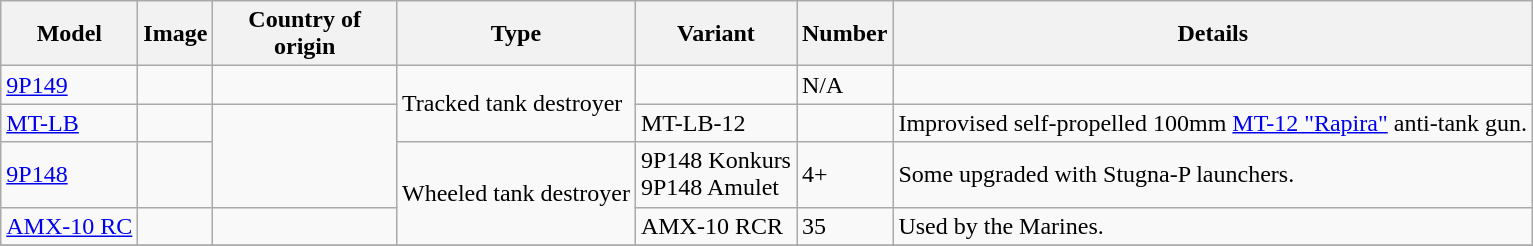<table class="wikitable sortable">
<tr>
<th>Model</th>
<th>Image</th>
<th style="width:115px;">Country of origin</th>
<th>Type</th>
<th>Variant</th>
<th>Number</th>
<th>Details</th>
</tr>
<tr>
<td><a href='#'>9P149</a></td>
<td></td>
<td></td>
<td rowspan="2">Tracked tank destroyer</td>
<td></td>
<td>N/A</td>
<td></td>
</tr>
<tr>
<td><a href='#'>MT-LB</a></td>
<td></td>
<td rowspan="2"> <br> </td>
<td>MT-LB-12</td>
<td></td>
<td>Improvised self-propelled 100mm <a href='#'>MT-12 "Rapira"</a> anti-tank gun.</td>
</tr>
<tr>
<td><a href='#'>9P148</a></td>
<td></td>
<td rowspan="2">Wheeled tank destroyer</td>
<td>9P148 Konkurs <br> 9P148 Amulet</td>
<td>4+</td>
<td>Some upgraded with Stugna-P launchers.</td>
</tr>
<tr>
<td><a href='#'>AMX-10 RC</a></td>
<td></td>
<td></td>
<td>AMX-10 RCR</td>
<td>35</td>
<td>Used by the Marines.</td>
</tr>
<tr>
</tr>
</table>
